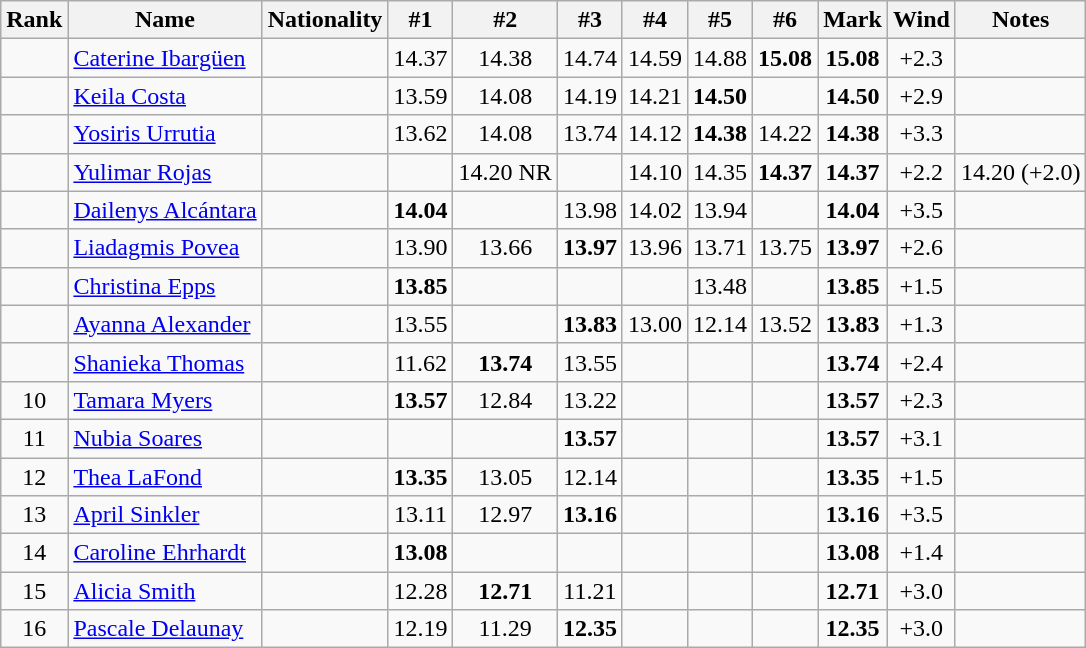<table class="wikitable sortable" style="text-align:center">
<tr>
<th>Rank</th>
<th>Name</th>
<th>Nationality</th>
<th>#1</th>
<th>#2</th>
<th>#3</th>
<th>#4</th>
<th>#5</th>
<th>#6</th>
<th>Mark</th>
<th>Wind</th>
<th>Notes</th>
</tr>
<tr>
<td></td>
<td align=left><a href='#'>Caterine Ibargüen</a></td>
<td align=left></td>
<td>14.37</td>
<td>14.38</td>
<td>14.74</td>
<td>14.59</td>
<td>14.88</td>
<td><strong>15.08</strong></td>
<td><strong>15.08</strong></td>
<td>+2.3</td>
<td></td>
</tr>
<tr>
<td></td>
<td align=left><a href='#'>Keila Costa</a></td>
<td align=left></td>
<td>13.59</td>
<td>14.08</td>
<td>14.19</td>
<td>14.21</td>
<td><strong>14.50</strong></td>
<td></td>
<td><strong>14.50</strong></td>
<td>+2.9</td>
<td></td>
</tr>
<tr>
<td></td>
<td align=left><a href='#'>Yosiris Urrutia</a></td>
<td align=left></td>
<td>13.62</td>
<td>14.08</td>
<td>13.74</td>
<td>14.12</td>
<td><strong>14.38</strong></td>
<td>14.22</td>
<td><strong>14.38</strong></td>
<td>+3.3</td>
<td><strong></strong></td>
</tr>
<tr>
<td></td>
<td align=left><a href='#'>Yulimar Rojas</a></td>
<td align=left></td>
<td></td>
<td>14.20 NR</td>
<td></td>
<td>14.10</td>
<td>14.35</td>
<td><strong>14.37</strong></td>
<td><strong>14.37</strong></td>
<td>+2.2</td>
<td>14.20 <strong></strong>  (+2.0)</td>
</tr>
<tr>
<td></td>
<td align=left><a href='#'>Dailenys Alcántara</a></td>
<td align=left></td>
<td><strong>14.04</strong></td>
<td></td>
<td>13.98</td>
<td>14.02</td>
<td>13.94</td>
<td></td>
<td><strong>14.04</strong></td>
<td>+3.5</td>
<td></td>
</tr>
<tr>
<td></td>
<td align=left><a href='#'>Liadagmis Povea</a></td>
<td align=left></td>
<td>13.90</td>
<td>13.66</td>
<td><strong>13.97</strong></td>
<td>13.96</td>
<td>13.71</td>
<td>13.75</td>
<td><strong>13.97</strong></td>
<td>+2.6</td>
<td></td>
</tr>
<tr>
<td></td>
<td align=left><a href='#'>Christina Epps</a></td>
<td align=left></td>
<td><strong>13.85</strong></td>
<td></td>
<td></td>
<td></td>
<td>13.48</td>
<td></td>
<td><strong>13.85</strong></td>
<td>+1.5</td>
<td></td>
</tr>
<tr>
<td></td>
<td align=left><a href='#'>Ayanna Alexander</a></td>
<td align=left></td>
<td>13.55</td>
<td></td>
<td><strong>13.83</strong></td>
<td>13.00</td>
<td>12.14</td>
<td>13.52</td>
<td><strong>13.83</strong></td>
<td>+1.3</td>
<td></td>
</tr>
<tr>
<td></td>
<td align=left><a href='#'>Shanieka Thomas</a></td>
<td align=left></td>
<td>11.62</td>
<td><strong>13.74</strong></td>
<td>13.55</td>
<td></td>
<td></td>
<td></td>
<td><strong>13.74</strong></td>
<td>+2.4</td>
<td></td>
</tr>
<tr>
<td>10</td>
<td align=left><a href='#'>Tamara Myers</a></td>
<td align=left></td>
<td><strong>13.57</strong></td>
<td>12.84</td>
<td>13.22</td>
<td></td>
<td></td>
<td></td>
<td><strong>13.57</strong></td>
<td>+2.3</td>
<td></td>
</tr>
<tr>
<td>11</td>
<td align=left><a href='#'>Nubia Soares</a></td>
<td align=left></td>
<td></td>
<td></td>
<td><strong>13.57</strong></td>
<td></td>
<td></td>
<td></td>
<td><strong>13.57</strong></td>
<td>+3.1</td>
<td></td>
</tr>
<tr>
<td>12</td>
<td align=left><a href='#'>Thea LaFond</a></td>
<td align=left></td>
<td><strong>13.35</strong></td>
<td>13.05</td>
<td>12.14</td>
<td></td>
<td></td>
<td></td>
<td><strong>13.35</strong></td>
<td>+1.5</td>
<td><strong></strong></td>
</tr>
<tr>
<td>13</td>
<td align=left><a href='#'>April Sinkler</a></td>
<td align=left></td>
<td>13.11</td>
<td>12.97</td>
<td><strong>13.16</strong></td>
<td></td>
<td></td>
<td></td>
<td><strong>13.16</strong></td>
<td>+3.5</td>
<td></td>
</tr>
<tr>
<td>14</td>
<td align=left><a href='#'>Caroline Ehrhardt</a></td>
<td align=left></td>
<td><strong>13.08</strong></td>
<td></td>
<td></td>
<td></td>
<td></td>
<td></td>
<td><strong>13.08</strong></td>
<td>+1.4</td>
<td></td>
</tr>
<tr>
<td>15</td>
<td align=left><a href='#'>Alicia Smith</a></td>
<td align=left></td>
<td>12.28</td>
<td><strong>12.71</strong></td>
<td>11.21</td>
<td></td>
<td></td>
<td></td>
<td><strong>12.71</strong></td>
<td>+3.0</td>
<td></td>
</tr>
<tr>
<td>16</td>
<td align=left><a href='#'>Pascale Delaunay</a></td>
<td align=left></td>
<td>12.19</td>
<td>11.29</td>
<td><strong>12.35</strong></td>
<td></td>
<td></td>
<td></td>
<td><strong>12.35</strong></td>
<td>+3.0</td>
<td></td>
</tr>
</table>
